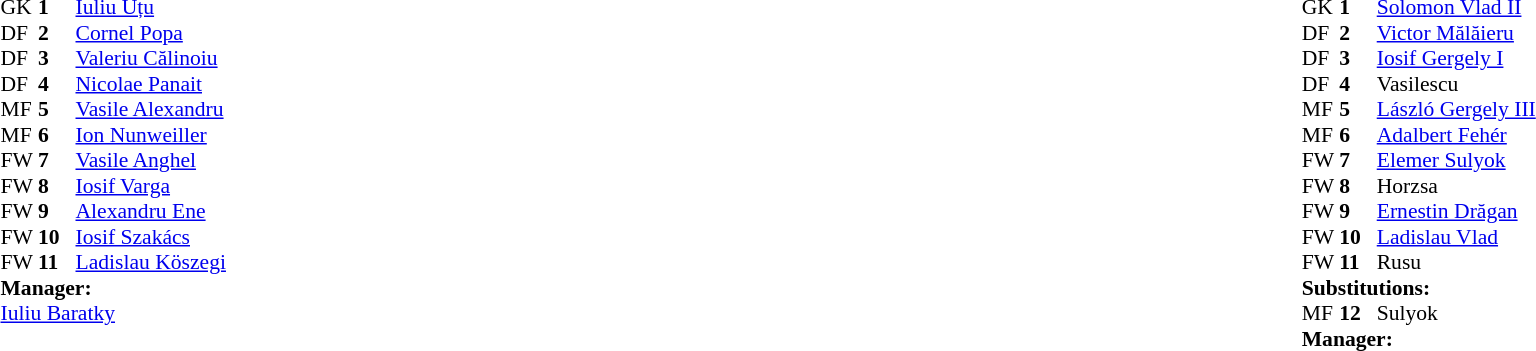<table style="width:100%;">
<tr>
<td style="vertical-align:top; width:50%;"><br><table style="font-size: 90%" cellspacing="0" cellpadding="0">
<tr>
<th width=25></th>
<th width=25></th>
</tr>
<tr>
<td>GK</td>
<td><strong>1</strong></td>
<td> <a href='#'>Iuliu Uțu</a></td>
</tr>
<tr>
<td>DF</td>
<td><strong>2</strong></td>
<td> <a href='#'>Cornel Popa</a></td>
</tr>
<tr>
<td>DF</td>
<td><strong>3</strong></td>
<td> <a href='#'>Valeriu Călinoiu</a></td>
</tr>
<tr>
<td>DF</td>
<td><strong>4</strong></td>
<td> <a href='#'>Nicolae Panait</a></td>
</tr>
<tr>
<td>MF</td>
<td><strong>5</strong></td>
<td> <a href='#'>Vasile Alexandru</a></td>
</tr>
<tr>
<td>MF</td>
<td><strong>6</strong></td>
<td> <a href='#'>Ion Nunweiller</a></td>
</tr>
<tr>
<td>FW</td>
<td><strong>7</strong></td>
<td> <a href='#'>Vasile Anghel</a></td>
</tr>
<tr>
<td>FW</td>
<td><strong>8</strong></td>
<td> <a href='#'>Iosif Varga</a></td>
</tr>
<tr>
<td>FW</td>
<td><strong>9</strong></td>
<td> <a href='#'>Alexandru Ene</a></td>
</tr>
<tr>
<td>FW</td>
<td><strong>10</strong></td>
<td> <a href='#'>Iosif Szakács</a></td>
</tr>
<tr>
<td>FW</td>
<td><strong>11</strong></td>
<td> <a href='#'>Ladislau Köszegi</a></td>
</tr>
<tr>
<td colspan=3><strong>Manager:</strong></td>
</tr>
<tr>
<td colspan=4> <a href='#'>Iuliu Baratky</a></td>
</tr>
</table>
</td>
<td valign="top"></td>
<td style="vertical-align:top; width:50%;"><br><table cellspacing="0" cellpadding="0" style="font-size:90%; margin:auto;">
<tr>
<th width=25></th>
<th width=25></th>
</tr>
<tr>
<td>GK</td>
<td><strong>1</strong></td>
<td> <a href='#'>Solomon Vlad II</a></td>
</tr>
<tr>
<td>DF</td>
<td><strong>2</strong></td>
<td> <a href='#'>Victor Mălăieru</a></td>
</tr>
<tr>
<td>DF</td>
<td><strong>3</strong></td>
<td> <a href='#'>Iosif Gergely I</a></td>
</tr>
<tr>
<td>DF</td>
<td><strong>4</strong></td>
<td> Vasilescu</td>
</tr>
<tr>
<td>MF</td>
<td><strong>5</strong></td>
<td> <a href='#'>László Gergely III</a> </td>
</tr>
<tr>
<td>MF</td>
<td><strong>6</strong></td>
<td> <a href='#'>Adalbert Fehér</a></td>
</tr>
<tr>
<td>FW</td>
<td><strong>7</strong></td>
<td> <a href='#'>Elemer Sulyok</a></td>
</tr>
<tr>
<td>FW</td>
<td><strong>8</strong></td>
<td> Horzsa</td>
</tr>
<tr>
<td>FW</td>
<td><strong>9</strong></td>
<td> <a href='#'>Ernestin Drăgan</a></td>
</tr>
<tr>
<td>FW</td>
<td><strong>10</strong></td>
<td> <a href='#'>Ladislau Vlad</a></td>
</tr>
<tr>
<td>FW</td>
<td><strong>11</strong></td>
<td> Rusu</td>
</tr>
<tr>
<td colspan=3><strong>Substitutions:</strong></td>
</tr>
<tr>
<td>MF</td>
<td><strong>12</strong></td>
<td> Sulyok </td>
</tr>
<tr>
<td colspan=3><strong>Manager:</strong></td>
</tr>
<tr>
<td colspan=4></td>
</tr>
</table>
</td>
</tr>
</table>
